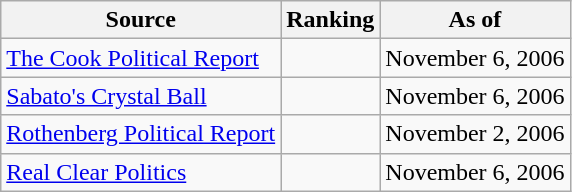<table class="wikitable" style="text-align:center">
<tr>
<th>Source</th>
<th>Ranking</th>
<th>As of</th>
</tr>
<tr>
<td align=left><a href='#'>The Cook Political Report</a></td>
<td></td>
<td>November 6, 2006</td>
</tr>
<tr>
<td align=left><a href='#'>Sabato's Crystal Ball</a></td>
<td></td>
<td>November 6, 2006</td>
</tr>
<tr>
<td align=left><a href='#'>Rothenberg Political Report</a></td>
<td></td>
<td>November 2, 2006</td>
</tr>
<tr>
<td align=left><a href='#'>Real Clear Politics</a></td>
<td></td>
<td>November 6, 2006</td>
</tr>
</table>
